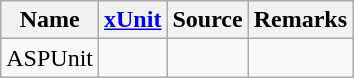<table class="wikitable sortable">
<tr>
<th>Name</th>
<th><a href='#'>xUnit</a></th>
<th>Source</th>
<th>Remarks</th>
</tr>
<tr>
<td>ASPUnit</td>
<td></td>
<td></td>
<td></td>
</tr>
</table>
